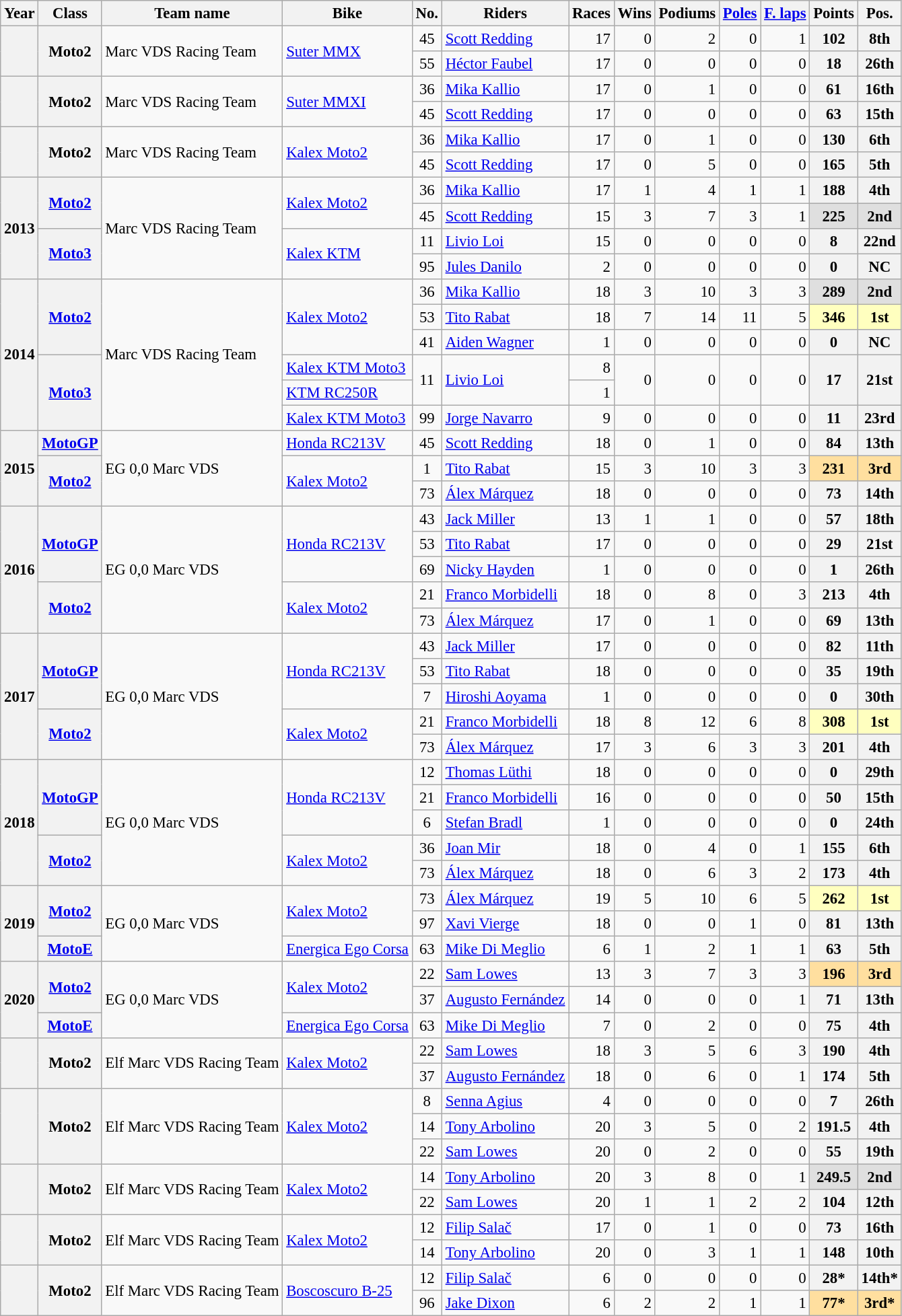<table class="wikitable" style="text-align:right; font-size:95%;">
<tr>
<th scope="col">Year</th>
<th scope="col">Class</th>
<th scope="col">Team name</th>
<th scope="col">Bike</th>
<th scope="col">No.</th>
<th scope="col">Riders</th>
<th scope="col">Races</th>
<th scope="col">Wins</th>
<th scope="col">Podiums</th>
<th scope="col"><a href='#'>Poles</a></th>
<th scope="col"><a href='#'>F. laps</a></th>
<th scope="col">Points</th>
<th scope="col">Pos.</th>
</tr>
<tr>
<th scope="row" rowspan="2"></th>
<th rowspan="2">Moto2</th>
<td style="text-align:left;" rowspan="2">Marc VDS Racing Team</td>
<td style="text-align:left;" rowspan="2"><a href='#'>Suter MMX</a></td>
<td style="text-align:center;">45</td>
<td style="text-align:left;"> <a href='#'>Scott Redding</a></td>
<td>17</td>
<td>0</td>
<td>2</td>
<td>0</td>
<td>1</td>
<th>102</th>
<th>8th</th>
</tr>
<tr>
<td style="text-align:center;">55</td>
<td style="text-align:left;"> <a href='#'>Héctor Faubel</a></td>
<td>17</td>
<td>0</td>
<td>0</td>
<td>0</td>
<td>0</td>
<th>18</th>
<th>26th</th>
</tr>
<tr>
<th scope="row" rowspan="2"></th>
<th rowspan="2">Moto2</th>
<td style="text-align:left;" rowspan="2">Marc VDS Racing Team</td>
<td style="text-align:left;" rowspan="2"><a href='#'>Suter MMXI</a></td>
<td style="text-align:center;">36</td>
<td style="text-align:left;"> <a href='#'>Mika Kallio</a></td>
<td>17</td>
<td>0</td>
<td>1</td>
<td>0</td>
<td>0</td>
<th>61</th>
<th>16th</th>
</tr>
<tr>
<td style="text-align:center;">45</td>
<td style="text-align:left;"> <a href='#'>Scott Redding</a></td>
<td>17</td>
<td>0</td>
<td>0</td>
<td>0</td>
<td>0</td>
<th>63</th>
<th>15th</th>
</tr>
<tr>
<th scope="row" rowspan="2"></th>
<th rowspan="2">Moto2</th>
<td style="text-align:left;" rowspan="2">Marc VDS Racing Team</td>
<td style="text-align:left;" rowspan="2"><a href='#'>Kalex Moto2</a></td>
<td style="text-align:center;">36</td>
<td style="text-align:left;"> <a href='#'>Mika Kallio</a></td>
<td>17</td>
<td>0</td>
<td>1</td>
<td>0</td>
<td>0</td>
<th>130</th>
<th>6th</th>
</tr>
<tr>
<td style="text-align:center;">45</td>
<td style="text-align:left;"> <a href='#'>Scott Redding</a></td>
<td>17</td>
<td>0</td>
<td>5</td>
<td>0</td>
<td>0</td>
<th>165</th>
<th>5th</th>
</tr>
<tr>
<th scope="row" rowspan="4">2013</th>
<th rowspan="2"><a href='#'>Moto2</a></th>
<td style="text-align:left;" rowspan="4">Marc VDS Racing Team</td>
<td style="text-align:left;" rowspan="2"><a href='#'>Kalex Moto2</a></td>
<td style="text-align:center;">36</td>
<td style="text-align:left;"> <a href='#'>Mika Kallio</a></td>
<td>17</td>
<td>1</td>
<td>4</td>
<td>1</td>
<td>1</td>
<th>188</th>
<th>4th</th>
</tr>
<tr>
<td style="text-align:center;">45</td>
<td style="text-align:left;"> <a href='#'>Scott Redding</a></td>
<td>15</td>
<td>3</td>
<td>7</td>
<td>3</td>
<td>1</td>
<th style="background:#DFDFDF;">225</th>
<th style="background:#DFDFDF;">2nd</th>
</tr>
<tr>
<th rowspan="2"><a href='#'>Moto3</a></th>
<td style="text-align:left;" rowspan="2"><a href='#'>Kalex KTM</a></td>
<td style="text-align:center;">11</td>
<td style="text-align:left;"> <a href='#'>Livio Loi</a></td>
<td>15</td>
<td>0</td>
<td>0</td>
<td>0</td>
<td>0</td>
<th>8</th>
<th>22nd</th>
</tr>
<tr>
<td style="text-align:center;">95</td>
<td style="text-align:left;"> <a href='#'>Jules Danilo</a></td>
<td>2</td>
<td>0</td>
<td>0</td>
<td>0</td>
<td>0</td>
<th>0</th>
<th>NC</th>
</tr>
<tr>
<th scope="row" rowspan="6">2014</th>
<th rowspan="3"><a href='#'>Moto2</a></th>
<td style="text-align:left;" rowspan="6">Marc VDS Racing Team</td>
<td style="text-align:left;" rowspan="3"><a href='#'>Kalex Moto2</a></td>
<td style="text-align:center;">36</td>
<td style="text-align:left;"> <a href='#'>Mika Kallio</a></td>
<td>18</td>
<td>3</td>
<td>10</td>
<td>3</td>
<td>3</td>
<th style="background:#DFDFDF;">289</th>
<th style="background:#DFDFDF;">2nd</th>
</tr>
<tr>
<td style="text-align:center;">53</td>
<td style="text-align:left;"> <a href='#'>Tito Rabat</a></td>
<td>18</td>
<td>7</td>
<td>14</td>
<td>11</td>
<td>5</td>
<th style="background:#FFFFBF;">346</th>
<th style="background:#FFFFBF;">1st</th>
</tr>
<tr>
<td style="text-align:center;">41</td>
<td style="text-align:left;"> <a href='#'>Aiden Wagner</a></td>
<td>1</td>
<td>0</td>
<td>0</td>
<td>0</td>
<td>0</td>
<th>0</th>
<th>NC</th>
</tr>
<tr>
<th rowspan="3"><a href='#'>Moto3</a></th>
<td style="text-align:left;"><a href='#'>Kalex KTM Moto3</a></td>
<td style="text-align:center;" rowspan="2">11</td>
<td style="text-align:left;" rowspan="2"> <a href='#'>Livio Loi</a></td>
<td>8</td>
<td rowspan="2">0</td>
<td rowspan="2">0</td>
<td rowspan="2">0</td>
<td rowspan="2">0</td>
<th rowspan="2">17</th>
<th rowspan="2">21st</th>
</tr>
<tr>
<td style="text-align:left;"><a href='#'>KTM RC250R</a></td>
<td>1</td>
</tr>
<tr>
<td style="text-align:left;"><a href='#'>Kalex KTM Moto3</a></td>
<td style="text-align:center;">99</td>
<td style="text-align:left;"> <a href='#'>Jorge Navarro</a></td>
<td>9</td>
<td>0</td>
<td>0</td>
<td>0</td>
<td>0</td>
<th>11</th>
<th>23rd</th>
</tr>
<tr>
<th scope="row" rowspan="3">2015</th>
<th><a href='#'>MotoGP</a></th>
<td style="text-align:left;" rowspan="3">EG 0,0 Marc VDS</td>
<td style="text-align:left;"><a href='#'>Honda RC213V</a></td>
<td style="text-align:center;">45</td>
<td style="text-align:left;"> <a href='#'>Scott Redding</a></td>
<td>18</td>
<td>0</td>
<td>1</td>
<td>0</td>
<td>0</td>
<th>84</th>
<th>13th</th>
</tr>
<tr>
<th rowspan="2"><a href='#'>Moto2</a></th>
<td style="text-align:left;" rowspan="2"><a href='#'>Kalex Moto2</a></td>
<td style="text-align:center;">1</td>
<td style="text-align:left;"> <a href='#'>Tito Rabat</a></td>
<td>15</td>
<td>3</td>
<td>10</td>
<td>3</td>
<td>3</td>
<th style="background:#FFDF9F;">231</th>
<th style="background:#FFDF9F;">3rd</th>
</tr>
<tr>
<td style="text-align:center;">73</td>
<td style="text-align:left;"> <a href='#'>Álex Márquez</a></td>
<td>18</td>
<td>0</td>
<td>0</td>
<td>0</td>
<td>0</td>
<th>73</th>
<th>14th</th>
</tr>
<tr>
<th scope="row" rowspan="5">2016</th>
<th rowspan="3"><a href='#'>MotoGP</a></th>
<td style="text-align:left;" rowspan="5">EG 0,0 Marc VDS</td>
<td style="text-align:left;" rowspan="3"><a href='#'>Honda RC213V</a></td>
<td style="text-align:center;">43</td>
<td style="text-align:left;"> <a href='#'>Jack Miller</a></td>
<td>13</td>
<td>1</td>
<td>1</td>
<td>0</td>
<td>0</td>
<th>57</th>
<th>18th</th>
</tr>
<tr>
<td style="text-align:center;">53</td>
<td style="text-align:left;"> <a href='#'>Tito Rabat</a></td>
<td>17</td>
<td>0</td>
<td>0</td>
<td>0</td>
<td>0</td>
<th>29</th>
<th>21st</th>
</tr>
<tr>
<td style="text-align:center;">69</td>
<td style="text-align:left;"> <a href='#'>Nicky Hayden</a></td>
<td>1</td>
<td>0</td>
<td>0</td>
<td>0</td>
<td>0</td>
<th>1</th>
<th>26th</th>
</tr>
<tr>
<th rowspan="2"><a href='#'>Moto2</a></th>
<td style="text-align:left;" rowspan="2"><a href='#'>Kalex Moto2</a></td>
<td style="text-align:center;">21</td>
<td style="text-align:left;"> <a href='#'>Franco Morbidelli</a></td>
<td>18</td>
<td>0</td>
<td>8</td>
<td>0</td>
<td>3</td>
<th>213</th>
<th>4th</th>
</tr>
<tr>
<td style="text-align:center;">73</td>
<td style="text-align:left;"> <a href='#'>Álex Márquez</a></td>
<td>17</td>
<td>0</td>
<td>1</td>
<td>0</td>
<td>0</td>
<th>69</th>
<th>13th</th>
</tr>
<tr>
<th scope="row" rowspan="5">2017</th>
<th rowspan="3"><a href='#'>MotoGP</a></th>
<td style="text-align:left;" rowspan="5">EG 0,0 Marc VDS</td>
<td style="text-align:left;" rowspan="3"><a href='#'>Honda RC213V</a></td>
<td style="text-align:center;">43</td>
<td style="text-align:left;"> <a href='#'>Jack Miller</a></td>
<td>17</td>
<td>0</td>
<td>0</td>
<td>0</td>
<td>0</td>
<th>82</th>
<th>11th</th>
</tr>
<tr>
<td style="text-align:center;">53</td>
<td style="text-align:left;"> <a href='#'>Tito Rabat</a></td>
<td>18</td>
<td>0</td>
<td>0</td>
<td>0</td>
<td>0</td>
<th>35</th>
<th>19th</th>
</tr>
<tr>
<td style="text-align:center;">7</td>
<td style="text-align:left;"> <a href='#'>Hiroshi Aoyama</a></td>
<td>1</td>
<td>0</td>
<td>0</td>
<td>0</td>
<td>0</td>
<th>0</th>
<th>30th</th>
</tr>
<tr>
<th rowspan="2"><a href='#'>Moto2</a></th>
<td style="text-align:left;" rowspan="2"><a href='#'>Kalex Moto2</a></td>
<td style="text-align:center;">21</td>
<td style="text-align:left;"> <a href='#'>Franco Morbidelli</a></td>
<td>18</td>
<td>8</td>
<td>12</td>
<td>6</td>
<td>8</td>
<th style="background:#FFFFBF;">308</th>
<th style="background:#FFFFBF;">1st</th>
</tr>
<tr>
<td style="text-align:center;">73</td>
<td style="text-align:left;"> <a href='#'>Álex Márquez</a></td>
<td>17</td>
<td>3</td>
<td>6</td>
<td>3</td>
<td>3</td>
<th>201</th>
<th>4th</th>
</tr>
<tr>
<th scope="row" rowspan="5">2018</th>
<th rowspan="3"><a href='#'>MotoGP</a></th>
<td style="text-align:left;" rowspan="5">EG 0,0 Marc VDS</td>
<td style="text-align:left;" rowspan="3"><a href='#'>Honda RC213V</a></td>
<td style="text-align:center;">12</td>
<td style="text-align:left;"> <a href='#'>Thomas Lüthi</a></td>
<td>18</td>
<td>0</td>
<td>0</td>
<td>0</td>
<td>0</td>
<th>0</th>
<th>29th</th>
</tr>
<tr>
<td style="text-align:center;">21</td>
<td style="text-align:left;"> <a href='#'>Franco Morbidelli</a></td>
<td>16</td>
<td>0</td>
<td>0</td>
<td>0</td>
<td>0</td>
<th>50</th>
<th>15th</th>
</tr>
<tr>
<td style="text-align:center;">6</td>
<td style="text-align:left;"> <a href='#'>Stefan Bradl</a></td>
<td>1</td>
<td>0</td>
<td>0</td>
<td>0</td>
<td>0</td>
<th>0</th>
<th>24th</th>
</tr>
<tr>
<th rowspan="2"><a href='#'>Moto2</a></th>
<td style="text-align:left;" rowspan="2"><a href='#'>Kalex Moto2</a></td>
<td style="text-align:center;">36</td>
<td style="text-align:left;"> <a href='#'>Joan Mir</a></td>
<td>18</td>
<td>0</td>
<td>4</td>
<td>0</td>
<td>1</td>
<th>155</th>
<th>6th</th>
</tr>
<tr>
<td style="text-align:center;">73</td>
<td style="text-align:left;"> <a href='#'>Álex Márquez</a></td>
<td>18</td>
<td>0</td>
<td>6</td>
<td>3</td>
<td>2</td>
<th>173</th>
<th>4th</th>
</tr>
<tr>
<th scope="row" rowspan="3">2019</th>
<th rowspan="2"><a href='#'>Moto2</a></th>
<td style="text-align:left;" rowspan="3">EG 0,0 Marc VDS</td>
<td style="text-align:left;" rowspan="2"><a href='#'>Kalex Moto2</a></td>
<td style="text-align:center;">73</td>
<td style="text-align:left;"> <a href='#'>Álex Márquez</a></td>
<td>19</td>
<td>5</td>
<td>10</td>
<td>6</td>
<td>5</td>
<th style="background:#FFFFBF;">262</th>
<th style="background:#FFFFBF;">1st</th>
</tr>
<tr>
<td style="text-align:center;">97</td>
<td style="text-align:left;"> <a href='#'>Xavi Vierge</a></td>
<td>18</td>
<td>0</td>
<td>0</td>
<td>1</td>
<td>0</td>
<th>81</th>
<th>13th</th>
</tr>
<tr>
<th><a href='#'>MotoE</a></th>
<td style="text-align:left;"><a href='#'>Energica Ego Corsa</a></td>
<td style="text-align:center;">63</td>
<td style="text-align:left;"> <a href='#'>Mike Di Meglio</a></td>
<td>6</td>
<td>1</td>
<td>2</td>
<td>1</td>
<td>1</td>
<th>63</th>
<th>5th</th>
</tr>
<tr>
<th scope="row" rowspan="3">2020</th>
<th rowspan="2"><a href='#'>Moto2</a></th>
<td style="text-align:left;" rowspan="3">EG 0,0 Marc VDS</td>
<td style="text-align:left;" rowspan="2"><a href='#'>Kalex Moto2</a></td>
<td style="text-align:center;">22</td>
<td style="text-align:left;"> <a href='#'>Sam Lowes</a></td>
<td>13</td>
<td>3</td>
<td>7</td>
<td>3</td>
<td>3</td>
<th style="background:#FFDF9F;">196</th>
<th style="background:#FFDF9F;">3rd</th>
</tr>
<tr>
<td style="text-align:center;">37</td>
<td style="text-align:left;"> <a href='#'>Augusto Fernández</a></td>
<td>14</td>
<td>0</td>
<td>0</td>
<td>0</td>
<td>1</td>
<th>71</th>
<th>13th</th>
</tr>
<tr>
<th><a href='#'>MotoE</a></th>
<td style="text-align:left;"><a href='#'>Energica Ego Corsa</a></td>
<td style="text-align:center;">63</td>
<td style="text-align:left;"> <a href='#'>Mike Di Meglio</a></td>
<td>7</td>
<td>0</td>
<td>2</td>
<td>0</td>
<td>0</td>
<th>75</th>
<th>4th</th>
</tr>
<tr>
<th scope="row" rowspan="2"></th>
<th rowspan="2">Moto2</th>
<td style="text-align:left;" rowspan="2">Elf Marc VDS Racing Team</td>
<td style="text-align:left;" rowspan="2"><a href='#'>Kalex Moto2</a></td>
<td style="text-align:center;">22</td>
<td style="text-align:left;"> <a href='#'>Sam Lowes</a></td>
<td>18</td>
<td>3</td>
<td>5</td>
<td>6</td>
<td>3</td>
<th>190</th>
<th>4th</th>
</tr>
<tr>
<td style="text-align:center;">37</td>
<td style="text-align:left;"> <a href='#'>Augusto Fernández</a></td>
<td>18</td>
<td>0</td>
<td>6</td>
<td>0</td>
<td>1</td>
<th>174</th>
<th>5th</th>
</tr>
<tr>
<th scope="row" rowspan="3"></th>
<th rowspan="3">Moto2</th>
<td style="text-align:left;" rowspan="3">Elf Marc VDS Racing Team</td>
<td style="text-align:left;" rowspan="3"><a href='#'>Kalex Moto2</a></td>
<td style="text-align:center;">8</td>
<td style="text-align:left;"> <a href='#'>Senna Agius</a></td>
<td>4</td>
<td>0</td>
<td>0</td>
<td>0</td>
<td>0</td>
<th>7</th>
<th>26th</th>
</tr>
<tr>
<td style="text-align:center;">14</td>
<td style="text-align:left;"> <a href='#'>Tony Arbolino</a></td>
<td>20</td>
<td>3</td>
<td>5</td>
<td>0</td>
<td>2</td>
<th>191.5</th>
<th>4th</th>
</tr>
<tr>
<td style="text-align:center;">22</td>
<td style="text-align:left;"> <a href='#'>Sam Lowes</a></td>
<td>20</td>
<td>0</td>
<td>2</td>
<td>0</td>
<td>0</td>
<th>55</th>
<th>19th</th>
</tr>
<tr>
<th scope="row" rowspan="2"></th>
<th rowspan="2">Moto2</th>
<td style="text-align:left;" rowspan="2">Elf Marc VDS Racing Team</td>
<td style="text-align:left;" rowspan="2"><a href='#'>Kalex Moto2</a></td>
<td style="text-align:center;">14</td>
<td style="text-align:left;"> <a href='#'>Tony Arbolino</a></td>
<td>20</td>
<td>3</td>
<td>8</td>
<td>0</td>
<td>1</td>
<th style="background:#DFDFDF;">249.5</th>
<th style="background:#DFDFDF;">2nd</th>
</tr>
<tr>
<td style="text-align:center;">22</td>
<td style="text-align:left;"> <a href='#'>Sam Lowes</a></td>
<td>20</td>
<td>1</td>
<td>1</td>
<td>2</td>
<td>2</td>
<th>104</th>
<th>12th</th>
</tr>
<tr>
<th scope="row" rowspan="2"></th>
<th rowspan="2">Moto2</th>
<td style="text-align:left;" rowspan="2">Elf Marc VDS Racing Team</td>
<td style="text-align:left;" rowspan="2"><a href='#'>Kalex Moto2</a></td>
<td style="text-align:center;">12</td>
<td style="text-align:left;"> <a href='#'>Filip Salač</a></td>
<td>17</td>
<td>0</td>
<td>1</td>
<td>0</td>
<td>0</td>
<th>73</th>
<th>16th</th>
</tr>
<tr>
<td style="text-align:center;">14</td>
<td style="text-align:left;"> <a href='#'>Tony Arbolino</a></td>
<td>20</td>
<td>0</td>
<td>3</td>
<td>1</td>
<td>1</td>
<th>148</th>
<th>10th</th>
</tr>
<tr>
<th scope="row" rowspan="2"></th>
<th rowspan="2">Moto2</th>
<td style="text-align:left;" rowspan="2">Elf Marc VDS Racing Team</td>
<td style="text-align:left;" rowspan="2"><a href='#'>Boscoscuro B-25</a></td>
<td style="text-align:center;">12</td>
<td style="text-align:left;"> <a href='#'>Filip Salač</a></td>
<td>6</td>
<td>0</td>
<td>0</td>
<td>0</td>
<td>0</td>
<th>28*</th>
<th>14th*</th>
</tr>
<tr>
<td style="text-align:center;">96</td>
<td style="text-align:left;"> <a href='#'>Jake Dixon</a></td>
<td>6</td>
<td>2</td>
<td>2</td>
<td>1</td>
<td>1</td>
<th style="background:#FFDF9F;">77*</th>
<th style="background:#FFDF9F;">3rd*</th>
</tr>
</table>
